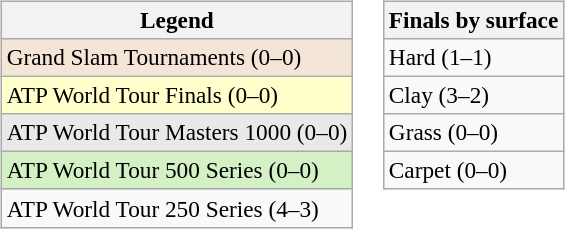<table>
<tr valign=top>
<td><br><table class=wikitable style=font-size:97%>
<tr>
<th>Legend</th>
</tr>
<tr bgcolor=f3e6d7>
<td>Grand Slam Tournaments (0–0)</td>
</tr>
<tr bgcolor=ffffcc>
<td>ATP World Tour Finals (0–0)</td>
</tr>
<tr bgcolor=e9e9e9>
<td>ATP World Tour Masters 1000 (0–0)</td>
</tr>
<tr bgcolor=d4f1c5>
<td>ATP World Tour 500 Series (0–0)</td>
</tr>
<tr>
<td>ATP World Tour 250 Series (4–3)</td>
</tr>
</table>
</td>
<td><br><table class=wikitable style=font-size:97%>
<tr>
<th>Finals by surface</th>
</tr>
<tr>
<td>Hard (1–1)</td>
</tr>
<tr>
<td>Clay (3–2)</td>
</tr>
<tr>
<td>Grass (0–0)</td>
</tr>
<tr>
<td>Carpet (0–0)</td>
</tr>
</table>
</td>
</tr>
</table>
